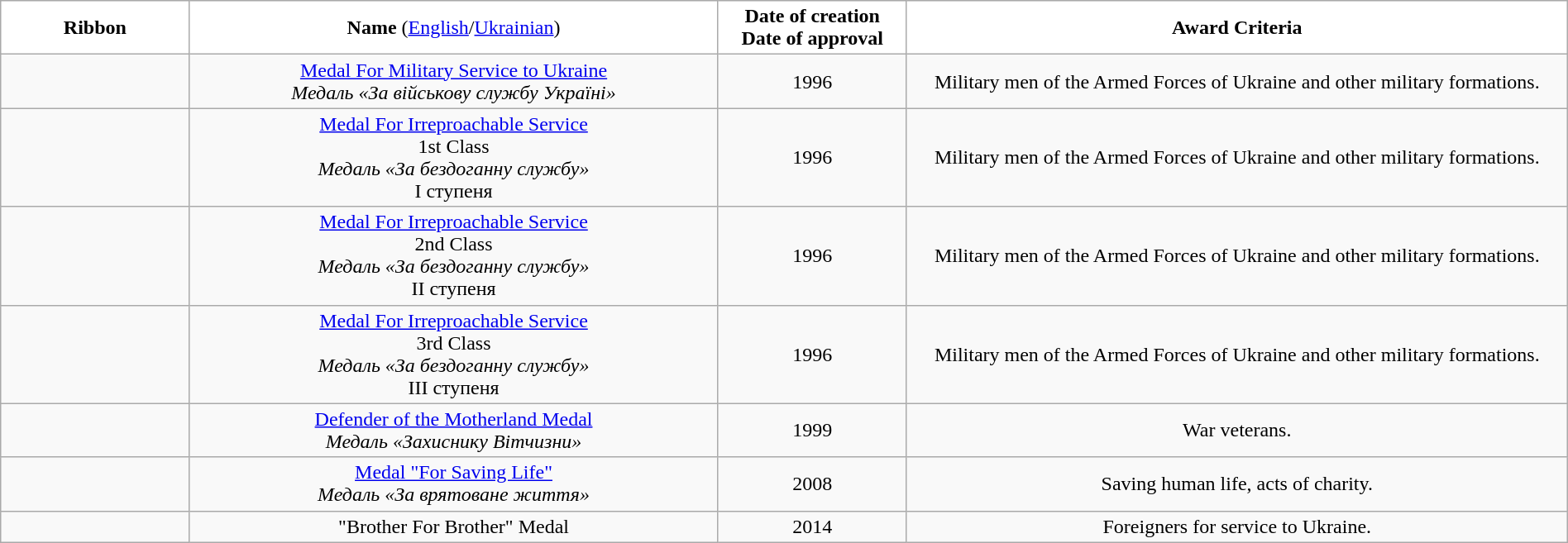<table class="wikitable sortable" width="100%" style="text-align:center;">
<tr>
<td width="10%" bgcolor="#FFFFFF"><strong>Ribbon</strong></td>
<td width="28%" bgcolor="#FFFFFF"><strong>Name</strong> (<a href='#'>English</a>/<a href='#'>Ukrainian</a>)</td>
<td width="10%" bgcolor="#FFFFFF"><strong>Date of creation<br>Date of approval</strong></td>
<td width="35%" bgcolor="#FFFFFF"><strong>Award Criteria</strong></td>
</tr>
<tr>
<td><br></td>
<td><a href='#'>Medal For Military Service to Ukraine</a><br><em>Медаль «За військову службу Україні»</em></td>
<td>1996</td>
<td>Military men of the Armed Forces of Ukraine and other military formations.</td>
</tr>
<tr>
<td><br></td>
<td><a href='#'>Medal For Irreproachable Service</a><br>1st Class<br><em>Медаль «За бездоганну службу»</em><br>I ступеня</td>
<td>1996</td>
<td>Military men of the Armed Forces of Ukraine and other military formations.</td>
</tr>
<tr>
<td><br></td>
<td><a href='#'>Medal For Irreproachable Service</a><br>2nd Class<br><em>Медаль «За бездоганну службу»</em><br>II ступеня</td>
<td>1996</td>
<td>Military men of the Armed Forces of Ukraine and other military formations.</td>
</tr>
<tr>
<td><br></td>
<td><a href='#'>Medal For Irreproachable Service</a><br>3rd Class<br><em>Медаль «За бездоганну службу»</em><br>III ступеня</td>
<td>1996</td>
<td>Military men of the Armed Forces of Ukraine and other military formations.</td>
</tr>
<tr>
<td><br></td>
<td><a href='#'>Defender of the Motherland Medal</a><br><em>Медаль «Захиснику Вітчизни»</em></td>
<td>1999</td>
<td>War veterans.</td>
</tr>
<tr>
<td><br></td>
<td><a href='#'>Medal "For Saving Life"</a><br><em>Медаль «За врятоване життя»</em></td>
<td>2008</td>
<td>Saving human life, acts of charity.</td>
</tr>
<tr>
<td><br></td>
<td>"Brother For Brother" Medal</td>
<td> 2014</td>
<td>Foreigners for service to Ukraine.</td>
</tr>
</table>
